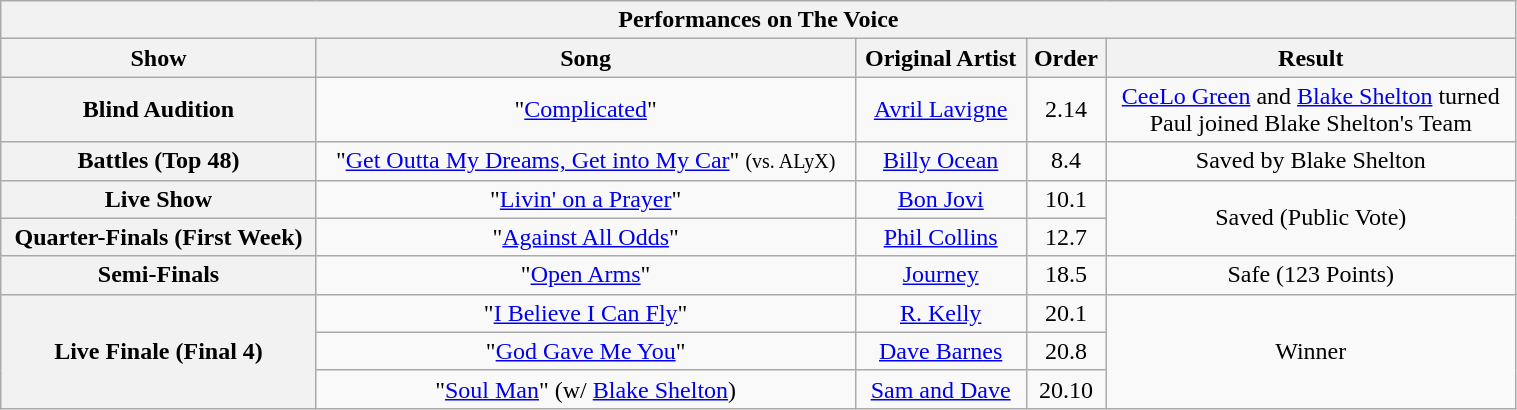<table class="wikitable" style="text-align:center; font-size:100%; width:80%">
<tr>
<th colspan=5>Performances on The Voice</th>
</tr>
<tr>
<th scope="col">Show</th>
<th scope="col">Song</th>
<th scope="col">Original Artist</th>
<th scope="col">Order</th>
<th scope="col">Result</th>
</tr>
<tr>
<th scope="row">Blind Audition</th>
<td>"<a href='#'>Complicated</a>"</td>
<td><a href='#'>Avril Lavigne</a></td>
<td>2.14</td>
<td><a href='#'>CeeLo Green</a> and <a href='#'>Blake Shelton</a> turned<br> Paul joined Blake Shelton's Team</td>
</tr>
<tr>
<th scope="row">Battles (Top 48)</th>
<td>"<a href='#'>Get Outta My Dreams, Get into My Car</a>" <small> (vs. ALyX)</small></td>
<td><a href='#'>Billy Ocean</a></td>
<td>8.4</td>
<td>Saved by Blake Shelton</td>
</tr>
<tr>
<th scope="row">Live Show</th>
<td>"<a href='#'>Livin' on a Prayer</a>"</td>
<td><a href='#'>Bon Jovi</a></td>
<td>10.1</td>
<td rowspan="2">Saved (Public Vote)</td>
</tr>
<tr>
<th scope="row">Quarter-Finals (First Week)</th>
<td>"<a href='#'>Against All Odds</a>"</td>
<td><a href='#'>Phil Collins</a></td>
<td>12.7</td>
</tr>
<tr>
<th scope="row">Semi-Finals</th>
<td>"<a href='#'>Open Arms</a>"</td>
<td><a href='#'>Journey</a></td>
<td>18.5</td>
<td>Safe (123 Points)</td>
</tr>
<tr>
<th rowspan="3" scope="row">Live Finale (Final 4)</th>
<td>"<a href='#'>I Believe I Can Fly</a>"</td>
<td><a href='#'>R. Kelly</a></td>
<td>20.1</td>
<td rowspan="3">Winner</td>
</tr>
<tr>
<td>"<a href='#'>God Gave Me You</a>"</td>
<td><a href='#'>Dave Barnes</a></td>
<td>20.8</td>
</tr>
<tr>
<td>"<a href='#'>Soul Man</a>" (w/ <a href='#'>Blake Shelton</a>)</td>
<td><a href='#'>Sam and Dave</a></td>
<td>20.10</td>
</tr>
</table>
